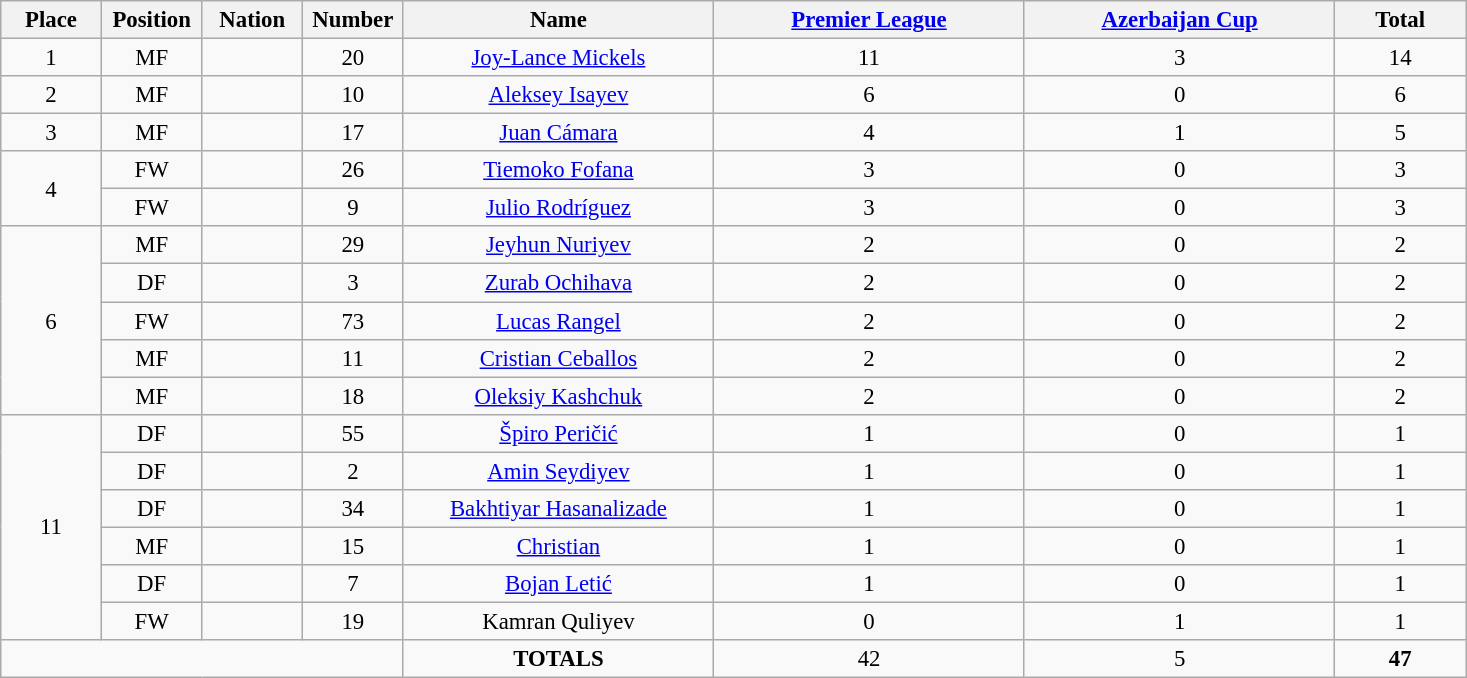<table class="wikitable" style="font-size: 95%; text-align: center;">
<tr>
<th width=60>Place</th>
<th width=60>Position</th>
<th width=60>Nation</th>
<th width=60>Number</th>
<th width=200>Name</th>
<th width=200><a href='#'>Premier League</a></th>
<th width=200><a href='#'>Azerbaijan Cup</a></th>
<th width=80><strong>Total</strong></th>
</tr>
<tr>
<td>1</td>
<td>MF</td>
<td></td>
<td>20</td>
<td><a href='#'>Joy-Lance Mickels</a></td>
<td>11</td>
<td>3</td>
<td>14</td>
</tr>
<tr>
<td>2</td>
<td>MF</td>
<td></td>
<td>10</td>
<td><a href='#'>Aleksey Isayev</a></td>
<td>6</td>
<td>0</td>
<td>6</td>
</tr>
<tr>
<td>3</td>
<td>MF</td>
<td></td>
<td>17</td>
<td><a href='#'>Juan Cámara</a></td>
<td>4</td>
<td>1</td>
<td>5</td>
</tr>
<tr>
<td rowspan="2">4</td>
<td>FW</td>
<td></td>
<td>26</td>
<td><a href='#'>Tiemoko Fofana</a></td>
<td>3</td>
<td>0</td>
<td>3</td>
</tr>
<tr>
<td>FW</td>
<td></td>
<td>9</td>
<td><a href='#'>Julio Rodríguez</a></td>
<td>3</td>
<td>0</td>
<td>3</td>
</tr>
<tr>
<td rowspan="5">6</td>
<td>MF</td>
<td></td>
<td>29</td>
<td><a href='#'>Jeyhun Nuriyev</a></td>
<td>2</td>
<td>0</td>
<td>2</td>
</tr>
<tr>
<td>DF</td>
<td></td>
<td>3</td>
<td><a href='#'>Zurab Ochihava</a></td>
<td>2</td>
<td>0</td>
<td>2</td>
</tr>
<tr>
<td>FW</td>
<td></td>
<td>73</td>
<td><a href='#'>Lucas Rangel</a></td>
<td>2</td>
<td>0</td>
<td>2</td>
</tr>
<tr>
<td>MF</td>
<td></td>
<td>11</td>
<td><a href='#'>Cristian Ceballos</a></td>
<td>2</td>
<td>0</td>
<td>2</td>
</tr>
<tr>
<td>MF</td>
<td></td>
<td>18</td>
<td><a href='#'>Oleksiy Kashchuk</a></td>
<td>2</td>
<td>0</td>
<td>2</td>
</tr>
<tr>
<td rowspan="6">11</td>
<td>DF</td>
<td></td>
<td>55</td>
<td><a href='#'>Špiro Peričić</a></td>
<td>1</td>
<td>0</td>
<td>1</td>
</tr>
<tr>
<td>DF</td>
<td></td>
<td>2</td>
<td><a href='#'>Amin Seydiyev</a></td>
<td>1</td>
<td>0</td>
<td>1</td>
</tr>
<tr>
<td>DF</td>
<td></td>
<td>34</td>
<td><a href='#'>Bakhtiyar Hasanalizade</a></td>
<td>1</td>
<td>0</td>
<td>1</td>
</tr>
<tr>
<td>MF</td>
<td></td>
<td>15</td>
<td><a href='#'>Christian</a></td>
<td>1</td>
<td>0</td>
<td>1</td>
</tr>
<tr>
<td>DF</td>
<td></td>
<td>7</td>
<td><a href='#'>Bojan Letić</a></td>
<td>1</td>
<td>0</td>
<td>1</td>
</tr>
<tr>
<td>FW</td>
<td></td>
<td>19</td>
<td>Kamran Quliyev</td>
<td>0</td>
<td>1</td>
<td>1</td>
</tr>
<tr>
<td colspan="4"></td>
<td><strong>TOTALS</strong></td>
<td>42</td>
<td>5</td>
<td><strong>47</strong></td>
</tr>
</table>
